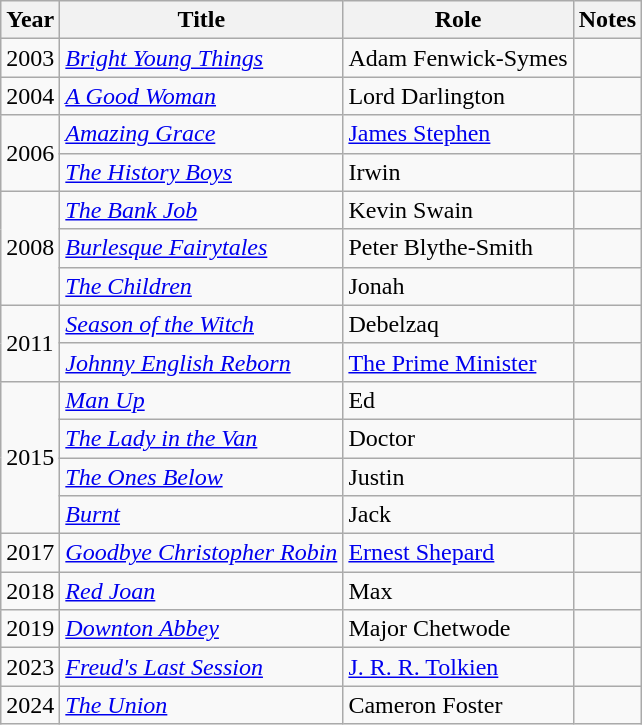<table class="wikitable sortable">
<tr>
<th>Year</th>
<th>Title</th>
<th>Role</th>
<th class="unsortable">Notes</th>
</tr>
<tr>
<td>2003</td>
<td><em><a href='#'>Bright Young Things</a></em></td>
<td>Adam Fenwick-Symes</td>
<td></td>
</tr>
<tr>
<td>2004</td>
<td><em><a href='#'>A Good Woman</a></em></td>
<td>Lord Darlington</td>
<td></td>
</tr>
<tr>
<td rowspan="2">2006</td>
<td><em><a href='#'>Amazing Grace</a></em></td>
<td><a href='#'>James Stephen</a></td>
<td></td>
</tr>
<tr>
<td><em><a href='#'>The History Boys</a></em></td>
<td>Irwin</td>
<td></td>
</tr>
<tr>
<td rowspan="3">2008</td>
<td><em><a href='#'>The Bank Job</a></em></td>
<td>Kevin Swain</td>
<td></td>
</tr>
<tr>
<td><em><a href='#'>Burlesque Fairytales</a></em></td>
<td>Peter Blythe-Smith</td>
<td></td>
</tr>
<tr>
<td><em><a href='#'>The Children</a></em></td>
<td>Jonah</td>
<td></td>
</tr>
<tr>
<td rowspan="2">2011</td>
<td><em><a href='#'>Season of the Witch</a></em></td>
<td>Debelzaq</td>
<td></td>
</tr>
<tr>
<td><em><a href='#'>Johnny English Reborn</a></em></td>
<td><a href='#'>The Prime Minister</a></td>
<td></td>
</tr>
<tr>
<td rowspan="4">2015</td>
<td><em><a href='#'>Man Up</a></em></td>
<td>Ed</td>
<td></td>
</tr>
<tr>
<td><em><a href='#'>The Lady in the Van</a></em></td>
<td>Doctor</td>
<td></td>
</tr>
<tr>
<td><em><a href='#'>The Ones Below</a></em></td>
<td>Justin</td>
<td></td>
</tr>
<tr>
<td><em><a href='#'>Burnt</a></em></td>
<td>Jack</td>
<td></td>
</tr>
<tr>
<td>2017</td>
<td><em><a href='#'>Goodbye Christopher Robin</a></em></td>
<td><a href='#'>Ernest Shepard</a></td>
<td></td>
</tr>
<tr>
<td>2018</td>
<td><em><a href='#'>Red Joan</a></em></td>
<td>Max</td>
<td></td>
</tr>
<tr>
<td>2019</td>
<td><em><a href='#'>Downton Abbey</a></em></td>
<td>Major Chetwode</td>
<td></td>
</tr>
<tr>
<td>2023</td>
<td><em><a href='#'>Freud's Last Session</a></em></td>
<td><a href='#'>J. R. R. Tolkien</a></td>
<td></td>
</tr>
<tr>
<td>2024</td>
<td><em><a href='#'>The Union</a></em></td>
<td>Cameron Foster</td>
<td></td>
</tr>
</table>
